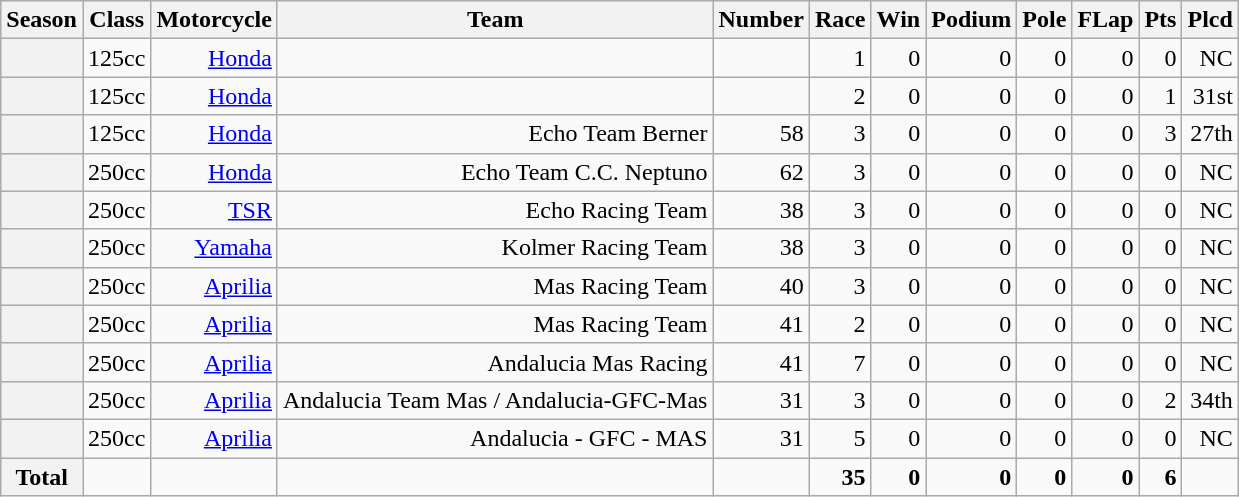<table class="wikitable">
<tr>
<th>Season</th>
<th>Class</th>
<th>Motorcycle</th>
<th>Team</th>
<th>Number</th>
<th>Race</th>
<th>Win</th>
<th>Podium</th>
<th>Pole</th>
<th>FLap</th>
<th>Pts</th>
<th>Plcd</th>
</tr>
<tr align="right">
<th></th>
<td>125cc</td>
<td><a href='#'>Honda</a></td>
<td></td>
<td></td>
<td>1</td>
<td>0</td>
<td>0</td>
<td>0</td>
<td>0</td>
<td>0</td>
<td>NC</td>
</tr>
<tr align="right">
<th></th>
<td>125cc</td>
<td><a href='#'>Honda</a></td>
<td></td>
<td></td>
<td>2</td>
<td>0</td>
<td>0</td>
<td>0</td>
<td>0</td>
<td>1</td>
<td>31st</td>
</tr>
<tr align="right">
<th></th>
<td>125cc</td>
<td><a href='#'>Honda</a></td>
<td>Echo Team Berner</td>
<td>58</td>
<td>3</td>
<td>0</td>
<td>0</td>
<td>0</td>
<td>0</td>
<td>3</td>
<td>27th</td>
</tr>
<tr align="right">
<th></th>
<td>250cc</td>
<td><a href='#'>Honda</a></td>
<td>Echo Team C.C. Neptuno</td>
<td>62</td>
<td>3</td>
<td>0</td>
<td>0</td>
<td>0</td>
<td>0</td>
<td>0</td>
<td>NC</td>
</tr>
<tr align="right">
<th></th>
<td>250cc</td>
<td><a href='#'>TSR</a></td>
<td>Echo Racing Team</td>
<td>38</td>
<td>3</td>
<td>0</td>
<td>0</td>
<td>0</td>
<td>0</td>
<td>0</td>
<td>NC</td>
</tr>
<tr align="right">
<th></th>
<td>250cc</td>
<td><a href='#'>Yamaha</a></td>
<td>Kolmer Racing Team</td>
<td>38</td>
<td>3</td>
<td>0</td>
<td>0</td>
<td>0</td>
<td>0</td>
<td>0</td>
<td>NC</td>
</tr>
<tr align="right">
<th></th>
<td>250cc</td>
<td><a href='#'>Aprilia</a></td>
<td>Mas Racing Team</td>
<td>40</td>
<td>3</td>
<td>0</td>
<td>0</td>
<td>0</td>
<td>0</td>
<td>0</td>
<td>NC</td>
</tr>
<tr align="right">
<th></th>
<td>250cc</td>
<td><a href='#'>Aprilia</a></td>
<td>Mas Racing Team</td>
<td>41</td>
<td>2</td>
<td>0</td>
<td>0</td>
<td>0</td>
<td>0</td>
<td>0</td>
<td>NC</td>
</tr>
<tr align="right">
<th></th>
<td>250cc</td>
<td><a href='#'>Aprilia</a></td>
<td>Andalucia Mas Racing</td>
<td>41</td>
<td>7</td>
<td>0</td>
<td>0</td>
<td>0</td>
<td>0</td>
<td>0</td>
<td>NC</td>
</tr>
<tr align="right">
<th></th>
<td>250cc</td>
<td><a href='#'>Aprilia</a></td>
<td>Andalucia Team Mas / Andalucia-GFC-Mas</td>
<td>31</td>
<td>3</td>
<td>0</td>
<td>0</td>
<td>0</td>
<td>0</td>
<td>2</td>
<td>34th</td>
</tr>
<tr align="right">
<th></th>
<td>250cc</td>
<td><a href='#'>Aprilia</a></td>
<td>Andalucia - GFC - MAS</td>
<td>31</td>
<td>5</td>
<td>0</td>
<td>0</td>
<td>0</td>
<td>0</td>
<td>0</td>
<td>NC</td>
</tr>
<tr align="right">
<th>Total</th>
<td></td>
<td></td>
<td></td>
<td></td>
<td><strong>35</strong></td>
<td><strong>0</strong></td>
<td><strong>0</strong></td>
<td><strong>0</strong></td>
<td><strong>0</strong></td>
<td><strong>6</strong></td>
<td></td>
</tr>
</table>
